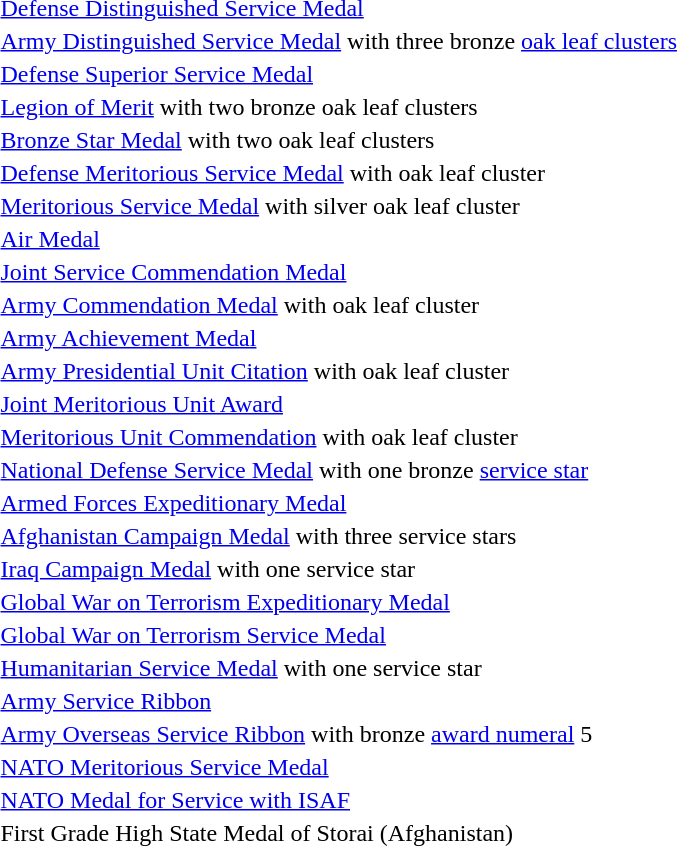<table>
<tr>
<td></td>
<td><a href='#'>Defense Distinguished Service Medal</a></td>
</tr>
<tr>
<td></td>
<td><a href='#'>Army Distinguished Service Medal</a> with three bronze <a href='#'>oak leaf clusters</a></td>
</tr>
<tr>
<td></td>
<td><a href='#'>Defense Superior Service Medal</a></td>
</tr>
<tr>
<td></td>
<td><a href='#'>Legion of Merit</a> with two bronze oak leaf clusters</td>
</tr>
<tr>
<td></td>
<td><a href='#'>Bronze Star Medal</a> with two oak leaf clusters</td>
</tr>
<tr>
<td></td>
<td><a href='#'>Defense Meritorious Service Medal</a> with oak leaf cluster</td>
</tr>
<tr>
<td></td>
<td><a href='#'>Meritorious Service Medal</a> with silver oak leaf cluster</td>
</tr>
<tr>
<td></td>
<td><a href='#'>Air Medal</a></td>
</tr>
<tr>
<td></td>
<td><a href='#'>Joint Service Commendation Medal</a></td>
</tr>
<tr>
<td></td>
<td><a href='#'>Army Commendation Medal</a> with oak leaf cluster</td>
</tr>
<tr>
<td></td>
<td><a href='#'>Army Achievement Medal</a></td>
</tr>
<tr>
<td></td>
<td><a href='#'>Army Presidential Unit Citation</a> with oak leaf cluster</td>
</tr>
<tr>
<td></td>
<td><a href='#'>Joint Meritorious Unit Award</a></td>
</tr>
<tr>
<td></td>
<td><a href='#'>Meritorious Unit Commendation</a> with oak leaf cluster</td>
</tr>
<tr>
<td></td>
<td><a href='#'>National Defense Service Medal</a> with one bronze <a href='#'>service star</a></td>
</tr>
<tr>
<td></td>
<td><a href='#'>Armed Forces Expeditionary Medal</a></td>
</tr>
<tr>
<td></td>
<td><a href='#'>Afghanistan Campaign Medal</a> with three service stars</td>
</tr>
<tr>
<td></td>
<td><a href='#'>Iraq Campaign Medal</a> with one service star</td>
</tr>
<tr>
<td></td>
<td><a href='#'>Global War on Terrorism Expeditionary Medal</a></td>
</tr>
<tr>
<td></td>
<td><a href='#'>Global War on Terrorism Service Medal</a></td>
</tr>
<tr>
<td></td>
<td><a href='#'>Humanitarian Service Medal</a> with one service star</td>
</tr>
<tr>
<td></td>
<td><a href='#'>Army Service Ribbon</a></td>
</tr>
<tr>
<td><span></span></td>
<td><a href='#'>Army Overseas Service Ribbon</a> with bronze <a href='#'>award numeral</a> 5</td>
</tr>
<tr>
<td></td>
<td><a href='#'>NATO Meritorious Service Medal</a></td>
</tr>
<tr>
<td></td>
<td><a href='#'>NATO Medal for Service with ISAF</a></td>
</tr>
<tr>
<td></td>
<td>First Grade High State Medal of Storai (Afghanistan)</td>
</tr>
</table>
